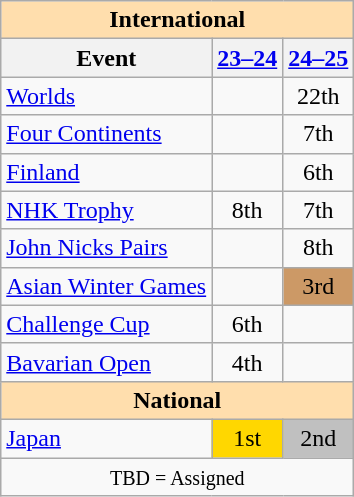<table class="wikitable" style="text-align:center">
<tr>
<th style="background-color: #ffdead; " colspan=4 align=center>International</th>
</tr>
<tr>
<th>Event</th>
<th><a href='#'>23–24</a></th>
<th><a href='#'>24–25</a></th>
</tr>
<tr>
<td align=left><a href='#'>Worlds</a></td>
<td></td>
<td>22th</td>
</tr>
<tr>
<td align=left><a href='#'>Four Continents</a></td>
<td></td>
<td>7th</td>
</tr>
<tr>
<td align=left> <a href='#'>Finland</a></td>
<td></td>
<td>6th</td>
</tr>
<tr>
<td align=left> <a href='#'>NHK Trophy</a></td>
<td>8th</td>
<td>7th</td>
</tr>
<tr>
<td align=left> <a href='#'>John Nicks Pairs</a></td>
<td></td>
<td>8th</td>
</tr>
<tr>
<td align=left><a href='#'>Asian Winter Games</a></td>
<td></td>
<td bgcolor=cc9966>3rd</td>
</tr>
<tr>
<td align=left><a href='#'>Challenge Cup</a></td>
<td>6th</td>
<td></td>
</tr>
<tr>
<td align=left><a href='#'>Bavarian Open</a></td>
<td>4th</td>
<td></td>
</tr>
<tr>
<th style="background-color: #ffdead; " colspan=4 align=center>National </th>
</tr>
<tr>
<td align=left><a href='#'>Japan</a></td>
<td bgcolor=gold>1st</td>
<td bgcolor=silver>2nd</td>
</tr>
<tr>
<td colspan="4" align="center"><small> TBD = Assigned</small></td>
</tr>
</table>
